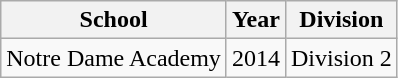<table class="wikitable">
<tr>
<th>School</th>
<th>Year</th>
<th>Division</th>
</tr>
<tr>
<td>Notre Dame Academy</td>
<td>2014</td>
<td>Division 2</td>
</tr>
</table>
